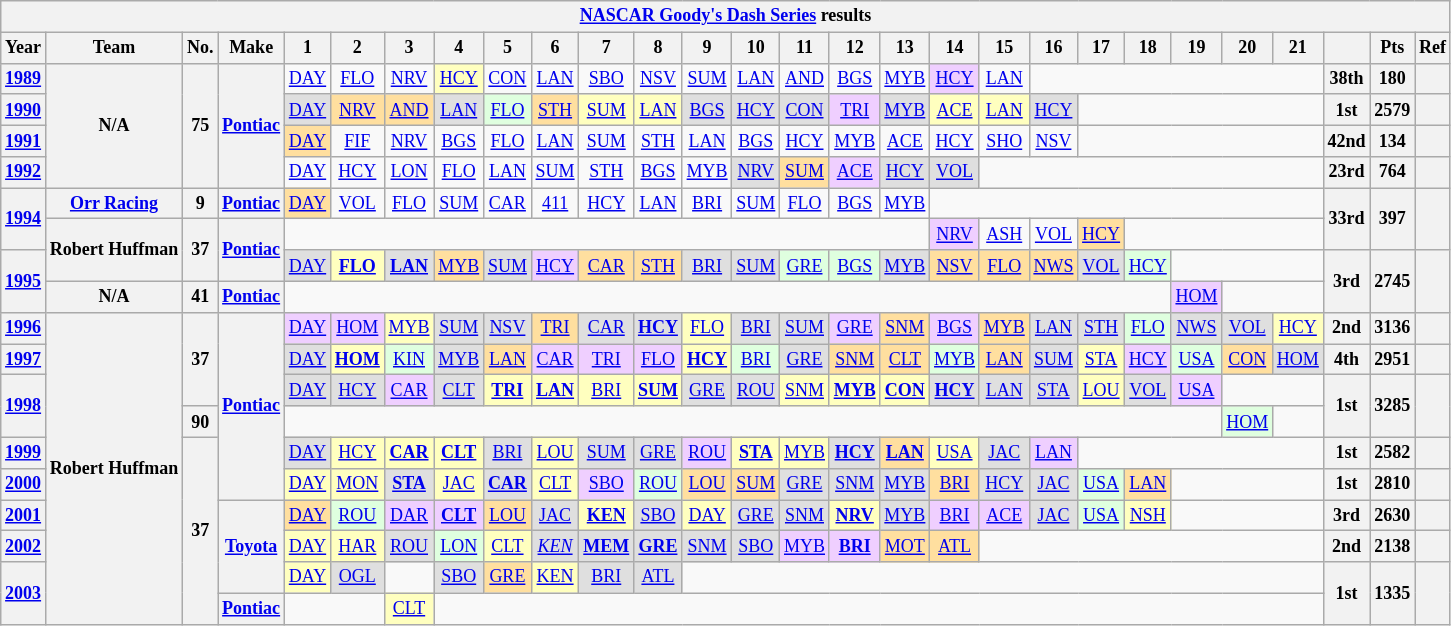<table class="wikitable" style="text-align:center; font-size:75%">
<tr>
<th colspan=32><a href='#'>NASCAR Goody's Dash Series</a> results</th>
</tr>
<tr>
<th>Year</th>
<th>Team</th>
<th>No.</th>
<th>Make</th>
<th>1</th>
<th>2</th>
<th>3</th>
<th>4</th>
<th>5</th>
<th>6</th>
<th>7</th>
<th>8</th>
<th>9</th>
<th>10</th>
<th>11</th>
<th>12</th>
<th>13</th>
<th>14</th>
<th>15</th>
<th>16</th>
<th>17</th>
<th>18</th>
<th>19</th>
<th>20</th>
<th>21</th>
<th></th>
<th>Pts</th>
<th>Ref</th>
</tr>
<tr>
<th><a href='#'>1989</a></th>
<th rowspan=4>N/A</th>
<th rowspan=4>75</th>
<th rowspan=4><a href='#'>Pontiac</a></th>
<td><a href='#'>DAY</a></td>
<td><a href='#'>FLO</a></td>
<td><a href='#'>NRV</a></td>
<td style="background:#FFFFBF;"><a href='#'>HCY</a><br></td>
<td><a href='#'>CON</a></td>
<td><a href='#'>LAN</a></td>
<td><a href='#'>SBO</a></td>
<td><a href='#'>NSV</a></td>
<td><a href='#'>SUM</a></td>
<td><a href='#'>LAN</a></td>
<td><a href='#'>AND</a></td>
<td><a href='#'>BGS</a></td>
<td><a href='#'>MYB</a></td>
<td style="background:#EFCFFF;"><a href='#'>HCY</a><br></td>
<td><a href='#'>LAN</a></td>
<td colspan=6></td>
<th>38th</th>
<th>180</th>
<th></th>
</tr>
<tr>
<th><a href='#'>1990</a></th>
<td style="background:#DFDFDF;"><a href='#'>DAY</a><br></td>
<td style="background:#FFDF9F;"><a href='#'>NRV</a><br></td>
<td style="background:#FFDF9F;"><a href='#'>AND</a><br></td>
<td style="background:#DFDFDF;"><a href='#'>LAN</a><br></td>
<td style="background:#DFFFDF;"><a href='#'>FLO</a><br></td>
<td style="background:#FFDF9F;"><a href='#'>STH</a><br></td>
<td style="background:#FFFFBF;"><a href='#'>SUM</a><br></td>
<td style="background:#FFFFBF;"><a href='#'>LAN</a><br></td>
<td style="background:#DFDFDF;"><a href='#'>BGS</a><br></td>
<td style="background:#DFDFDF;"><a href='#'>HCY</a><br></td>
<td style="background:#DFDFDF;"><a href='#'>CON</a><br></td>
<td style="background:#EFCFFF;"><a href='#'>TRI</a><br></td>
<td style="background:#DFDFDF;"><a href='#'>MYB</a><br></td>
<td style="background:#FFFFBF;"><a href='#'>ACE</a><br></td>
<td style="background:#FFFFBF;"><a href='#'>LAN</a><br></td>
<td style="background:#DFDFDF;"><a href='#'>HCY</a><br></td>
<td colspan=5></td>
<th>1st</th>
<th>2579</th>
<th></th>
</tr>
<tr>
<th><a href='#'>1991</a></th>
<td style="background:#FFDF9F;"><a href='#'>DAY</a><br></td>
<td><a href='#'>FIF</a></td>
<td><a href='#'>NRV</a></td>
<td><a href='#'>BGS</a></td>
<td><a href='#'>FLO</a></td>
<td><a href='#'>LAN</a></td>
<td><a href='#'>SUM</a></td>
<td><a href='#'>STH</a></td>
<td><a href='#'>LAN</a></td>
<td><a href='#'>BGS</a></td>
<td><a href='#'>HCY</a></td>
<td><a href='#'>MYB</a></td>
<td><a href='#'>ACE</a></td>
<td><a href='#'>HCY</a></td>
<td><a href='#'>SHO</a></td>
<td><a href='#'>NSV</a></td>
<td colspan=5></td>
<th>42nd</th>
<th>134</th>
<th></th>
</tr>
<tr>
<th><a href='#'>1992</a></th>
<td><a href='#'>DAY</a></td>
<td><a href='#'>HCY</a></td>
<td><a href='#'>LON</a></td>
<td><a href='#'>FLO</a></td>
<td><a href='#'>LAN</a></td>
<td><a href='#'>SUM</a></td>
<td><a href='#'>STH</a></td>
<td><a href='#'>BGS</a></td>
<td><a href='#'>MYB</a></td>
<td style="background:#DFDFDF;"><a href='#'>NRV</a><br></td>
<td style="background:#FFDF9F;"><a href='#'>SUM</a><br></td>
<td style="background:#EFCFFF;"><a href='#'>ACE</a><br></td>
<td style="background:#DFDFDF;"><a href='#'>HCY</a><br></td>
<td style="background:#DFDFDF;"><a href='#'>VOL</a><br></td>
<td colspan=7></td>
<th>23rd</th>
<th>764</th>
<th></th>
</tr>
<tr>
<th rowspan=2><a href='#'>1994</a></th>
<th><a href='#'>Orr Racing</a></th>
<th>9</th>
<th><a href='#'>Pontiac</a></th>
<td style="background:#FFDF9F;"><a href='#'>DAY</a><br></td>
<td><a href='#'>VOL</a></td>
<td><a href='#'>FLO</a></td>
<td><a href='#'>SUM</a></td>
<td><a href='#'>CAR</a></td>
<td><a href='#'>411</a></td>
<td><a href='#'>HCY</a></td>
<td><a href='#'>LAN</a></td>
<td><a href='#'>BRI</a></td>
<td><a href='#'>SUM</a></td>
<td><a href='#'>FLO</a></td>
<td><a href='#'>BGS</a></td>
<td><a href='#'>MYB</a></td>
<td colspan=8></td>
<th rowspan=2>33rd</th>
<th rowspan=2>397</th>
<th rowspan=2></th>
</tr>
<tr>
<th rowspan=2>Robert Huffman</th>
<th rowspan=2>37</th>
<th rowspan=2><a href='#'>Pontiac</a></th>
<td colspan=13></td>
<td style="background:#EFCFFF;"><a href='#'>NRV</a><br></td>
<td><a href='#'>ASH</a></td>
<td><a href='#'>VOL</a></td>
<td style="background:#FFDF9F;"><a href='#'>HCY</a><br></td>
<td colspan=4></td>
</tr>
<tr>
<th rowspan=2><a href='#'>1995</a></th>
<td style="background:#DFDFDF;"><a href='#'>DAY</a><br></td>
<td style="background:#FFFFBF;"><strong><a href='#'>FLO</a></strong><br></td>
<td style="background:#DFDFDF;"><strong><a href='#'>LAN</a></strong><br></td>
<td style="background:#FFDF9F;"><a href='#'>MYB</a><br></td>
<td style="background:#DFDFDF;"><a href='#'>SUM</a><br></td>
<td style="background:#EFCFFF;"><a href='#'>HCY</a><br></td>
<td style="background:#FFDF9F;"><a href='#'>CAR</a><br></td>
<td style="background:#FFDF9F;"><a href='#'>STH</a><br></td>
<td style="background:#DFDFDF;"><a href='#'>BRI</a><br></td>
<td style="background:#DFDFDF;"><a href='#'>SUM</a><br></td>
<td style="background:#DFFFDF;"><a href='#'>GRE</a><br></td>
<td style="background:#DFFFDF;"><a href='#'>BGS</a><br></td>
<td style="background:#DFDFDF;"><a href='#'>MYB</a><br></td>
<td style="background:#FFDF9F;"><a href='#'>NSV</a><br></td>
<td style="background:#FFDF9F;"><a href='#'>FLO</a><br></td>
<td style="background:#FFDF9F;"><a href='#'>NWS</a><br></td>
<td style="background:#DFDFDF;"><a href='#'>VOL</a><br></td>
<td style="background:#DFFFDF;"><a href='#'>HCY</a><br></td>
<td colspan=3></td>
<th rowspan=2>3rd</th>
<th rowspan=2>2745</th>
<th rowspan=2></th>
</tr>
<tr>
<th>N/A</th>
<th>41</th>
<th><a href='#'>Pontiac</a></th>
<td colspan=18></td>
<td style="background:#EFCFFF;"><a href='#'>HOM</a><br></td>
<td colspan=2></td>
</tr>
<tr>
<th><a href='#'>1996</a></th>
<th rowspan=10>Robert Huffman</th>
<th rowspan=3>37</th>
<th rowspan=6><a href='#'>Pontiac</a></th>
<td style="background:#EFCFFF;"><a href='#'>DAY</a><br></td>
<td style="background:#EFCFFF;"><a href='#'>HOM</a><br></td>
<td style="background:#FFFFBF;"><a href='#'>MYB</a><br></td>
<td style="background:#DFDFDF;"><a href='#'>SUM</a><br></td>
<td style="background:#DFDFDF;"><a href='#'>NSV</a><br></td>
<td style="background:#FFDF9F;"><a href='#'>TRI</a><br></td>
<td style="background:#DFDFDF;"><a href='#'>CAR</a><br></td>
<td style="background:#DFDFDF;"><strong><a href='#'>HCY</a></strong><br></td>
<td style="background:#FFFFBF;"><a href='#'>FLO</a><br></td>
<td style="background:#DFDFDF;"><a href='#'>BRI</a><br></td>
<td style="background:#DFDFDF;"><a href='#'>SUM</a><br></td>
<td style="background:#EFCFFF;"><a href='#'>GRE</a><br></td>
<td style="background:#FFDF9F;"><a href='#'>SNM</a><br></td>
<td style="background:#EFCFFF;"><a href='#'>BGS</a><br></td>
<td style="background:#FFDF9F;"><a href='#'>MYB</a><br></td>
<td style="background:#DFDFDF;"><a href='#'>LAN</a><br></td>
<td style="background:#DFDFDF;"><a href='#'>STH</a><br></td>
<td style="background:#DFFFDF;"><a href='#'>FLO</a><br></td>
<td style="background:#DFDFDF;"><a href='#'>NWS</a><br></td>
<td style="background:#DFDFDF;"><a href='#'>VOL</a><br></td>
<td style="background:#FFFFBF;"><a href='#'>HCY</a><br></td>
<th>2nd</th>
<th>3136</th>
<th></th>
</tr>
<tr>
<th><a href='#'>1997</a></th>
<td style="background:#DFDFDF;"><a href='#'>DAY</a><br></td>
<td style="background:#FFFFBF;"><strong><a href='#'>HOM</a></strong><br></td>
<td style="background:#DFFFDF;"><a href='#'>KIN</a><br></td>
<td style="background:#DFDFDF;"><a href='#'>MYB</a><br></td>
<td style="background:#FFDF9F;"><a href='#'>LAN</a><br></td>
<td style="background:#EFCFFF;"><a href='#'>CAR</a><br></td>
<td style="background:#EFCFFF;"><a href='#'>TRI</a><br></td>
<td style="background:#EFCFFF;"><a href='#'>FLO</a><br></td>
<td style="background:#FFFFBF;"><strong><a href='#'>HCY</a></strong><br></td>
<td style="background:#DFFFDF;"><a href='#'>BRI</a><br></td>
<td style="background:#DFDFDF;"><a href='#'>GRE</a><br></td>
<td style="background:#FFDF9F;"><a href='#'>SNM</a><br></td>
<td style="background:#FFDF9F;"><a href='#'>CLT</a><br></td>
<td style="background:#DFFFDF;"><a href='#'>MYB</a><br></td>
<td style="background:#FFDF9F;"><a href='#'>LAN</a><br></td>
<td style="background:#DFDFDF;"><a href='#'>SUM</a><br></td>
<td style="background:#FFFFBF;"><a href='#'>STA</a><br></td>
<td style="background:#EFCFFF;"><a href='#'>HCY</a><br></td>
<td style="background:#DFFFDF;"><a href='#'>USA</a><br></td>
<td style="background:#FFDF9F;"><a href='#'>CON</a><br></td>
<td style="background:#DFDFDF;"><a href='#'>HOM</a><br></td>
<th>4th</th>
<th>2951</th>
<th></th>
</tr>
<tr>
<th rowspan=2><a href='#'>1998</a></th>
<td style="background:#DFDFDF;"><a href='#'>DAY</a><br></td>
<td style="background:#DFDFDF;"><a href='#'>HCY</a><br></td>
<td style="background:#EFCFFF;"><a href='#'>CAR</a><br></td>
<td style="background:#DFDFDF;"><a href='#'>CLT</a><br></td>
<td style="background:#FFFFBF;"><strong><a href='#'>TRI</a></strong><br></td>
<td style="background:#FFFFBF;"><strong><a href='#'>LAN</a></strong><br></td>
<td style="background:#FFFFBF;"><a href='#'>BRI</a><br></td>
<td style="background:#FFFFBF;"><strong><a href='#'>SUM</a></strong><br></td>
<td style="background:#DFDFDF;"><a href='#'>GRE</a><br></td>
<td style="background:#DFDFDF;"><a href='#'>ROU</a><br></td>
<td style="background:#FFFFBF;"><a href='#'>SNM</a><br></td>
<td style="background:#FFFFBF;"><strong><a href='#'>MYB</a></strong><br></td>
<td style="background:#FFFFBF;"><strong><a href='#'>CON</a></strong><br></td>
<td style="background:#DFDFDF;"><strong><a href='#'>HCY</a></strong><br></td>
<td style="background:#DFDFDF;"><a href='#'>LAN</a><br></td>
<td style="background:#DFDFDF;"><a href='#'>STA</a><br></td>
<td style="background:#FFFFBF;"><a href='#'>LOU</a><br></td>
<td style="background:#DFDFDF;"><a href='#'>VOL</a><br></td>
<td style="background:#EFCFFF;"><a href='#'>USA</a><br></td>
<td colspan=2></td>
<th rowspan=2>1st</th>
<th rowspan=2>3285</th>
<th rowspan=2></th>
</tr>
<tr>
<th>90</th>
<td colspan=19></td>
<td style="background:#DFFFDF;"><a href='#'>HOM</a><br></td>
<td></td>
</tr>
<tr>
<th><a href='#'>1999</a></th>
<th rowspan=6>37</th>
<td style="background:#DFDFDF;"><a href='#'>DAY</a><br></td>
<td style="background:#FFFFBF;"><a href='#'>HCY</a><br></td>
<td style="background:#FFFFBF;"><strong><a href='#'>CAR</a></strong><br></td>
<td style="background:#FFFFBF;"><strong><a href='#'>CLT</a></strong><br></td>
<td style="background:#DFDFDF;"><a href='#'>BRI</a><br></td>
<td style="background:#FFFFBF;"><a href='#'>LOU</a><br></td>
<td style="background:#DFDFDF;"><a href='#'>SUM</a><br></td>
<td style="background:#DFDFDF;"><a href='#'>GRE</a><br></td>
<td style="background:#EFCFFF;"><a href='#'>ROU</a><br></td>
<td style="background:#FFFFBF;"><strong><a href='#'>STA</a></strong><br></td>
<td style="background:#FFFFBF;"><a href='#'>MYB</a><br></td>
<td style="background:#DFDFDF;"><strong><a href='#'>HCY</a></strong><br></td>
<td style="background:#FFDF9F;"><strong><a href='#'>LAN</a></strong><br></td>
<td style="background:#FFFFBF;"><a href='#'>USA</a><br></td>
<td style="background:#DFDFDF;"><a href='#'>JAC</a><br></td>
<td style="background:#EFCFFF;"><a href='#'>LAN</a><br></td>
<td colspan=5></td>
<th>1st</th>
<th>2582</th>
<th></th>
</tr>
<tr>
<th><a href='#'>2000</a></th>
<td style="background:#FFFFBF;"><a href='#'>DAY</a><br></td>
<td style="background:#FFFFBF;"><a href='#'>MON</a><br></td>
<td style="background:#DFDFDF;"><strong><a href='#'>STA</a></strong><br></td>
<td style="background:#FFFFBF;"><a href='#'>JAC</a><br></td>
<td style="background:#DFDFDF;"><strong><a href='#'>CAR</a></strong><br></td>
<td style="background:#FFFFBF;"><a href='#'>CLT</a><br></td>
<td style="background:#EFCFFF;"><a href='#'>SBO</a><br></td>
<td style="background:#DFFFDF;"><a href='#'>ROU</a><br></td>
<td style="background:#FFDF9F;"><a href='#'>LOU</a><br></td>
<td style="background:#FFDF9F;"><a href='#'>SUM</a><br></td>
<td style="background:#DFDFDF;"><a href='#'>GRE</a><br></td>
<td style="background:#DFDFDF;"><a href='#'>SNM</a><br></td>
<td style="background:#DFDFDF;"><a href='#'>MYB</a><br></td>
<td style="background:#FFDF9F;"><a href='#'>BRI</a><br></td>
<td style="background:#DFDFDF;"><a href='#'>HCY</a><br></td>
<td style="background:#DFDFDF;"><a href='#'>JAC</a><br></td>
<td style="background:#DFFFDF;"><a href='#'>USA</a><br></td>
<td style="background:#FFDF9F;"><a href='#'>LAN</a><br></td>
<td colspan=3></td>
<th>1st</th>
<th>2810</th>
<th></th>
</tr>
<tr>
<th><a href='#'>2001</a></th>
<th rowspan=3><a href='#'>Toyota</a></th>
<td style="background:#FFDF9F;"><a href='#'>DAY</a><br></td>
<td style="background:#DFFFDF;"><a href='#'>ROU</a><br></td>
<td style="background:#EFCFFF;"><a href='#'>DAR</a><br></td>
<td style="background:#EFCFFF;"><strong><a href='#'>CLT</a></strong><br></td>
<td style="background:#FFDF9F;"><a href='#'>LOU</a><br></td>
<td style="background:#DFDFDF;"><a href='#'>JAC</a><br></td>
<td style="background:#FFFFBF;"><strong><a href='#'>KEN</a></strong><br></td>
<td style="background:#DFDFDF;"><a href='#'>SBO</a><br></td>
<td style="background:#FFFFBF;"><a href='#'>DAY</a><br></td>
<td style="background:#DFDFDF;"><a href='#'>GRE</a><br></td>
<td style="background:#DFDFDF;"><a href='#'>SNM</a><br></td>
<td style="background:#FFFFBF;"><strong><a href='#'>NRV</a></strong><br></td>
<td style="background:#DFDFDF;"><a href='#'>MYB</a><br></td>
<td style="background:#EFCFFF;"><a href='#'>BRI</a><br></td>
<td style="background:#EFCFFF;"><a href='#'>ACE</a><br></td>
<td style="background:#DFDFDF;"><a href='#'>JAC</a><br></td>
<td style="background:#DFFFDF;"><a href='#'>USA</a><br></td>
<td style="background:#FFFFBF;"><a href='#'>NSH</a><br></td>
<td colspan=3></td>
<th>3rd</th>
<th>2630</th>
<th></th>
</tr>
<tr>
<th><a href='#'>2002</a></th>
<td style="background:#FFFFBF;"><a href='#'>DAY</a><br></td>
<td style="background:#FFFFBF;"><a href='#'>HAR</a><br></td>
<td style="background:#DFDFDF;"><a href='#'>ROU</a><br></td>
<td style="background:#DFFFDF;"><a href='#'>LON</a><br></td>
<td style="background:#FFFFBF;"><a href='#'>CLT</a><br></td>
<td style="background:#DFDFDF;"><em><a href='#'>KEN</a></em><br></td>
<td style="background:#DFDFDF;"><strong><a href='#'>MEM</a></strong><br></td>
<td style="background:#DFDFDF;"><strong><a href='#'>GRE</a></strong><br></td>
<td style="background:#DFDFDF;"><a href='#'>SNM</a><br></td>
<td style="background:#DFDFDF;"><a href='#'>SBO</a><br></td>
<td style="background:#EFCFFF;"><a href='#'>MYB</a><br></td>
<td style="background:#EFCFFF;"><strong><a href='#'>BRI</a></strong><br></td>
<td style="background:#FFDF9F;"><a href='#'>MOT</a><br></td>
<td style="background:#FFDF9F;"><a href='#'>ATL</a><br></td>
<td colspan=7></td>
<th>2nd</th>
<th>2138</th>
<th></th>
</tr>
<tr>
<th rowspan=2><a href='#'>2003</a></th>
<td style="background:#FFFFBF;"><a href='#'>DAY</a><br></td>
<td style="background:#DFDFDF;"><a href='#'>OGL</a><br></td>
<td></td>
<td style="background:#DFDFDF;"><a href='#'>SBO</a><br></td>
<td style="background:#FFDF9F;"><a href='#'>GRE</a><br></td>
<td style="background:#FFFFBF;"><a href='#'>KEN</a><br></td>
<td style="background:#DFDFDF;"><a href='#'>BRI</a><br></td>
<td style="background:#DFDFDF;"><a href='#'>ATL</a><br></td>
<td colspan=13></td>
<th rowspan=2>1st</th>
<th rowspan=2>1335</th>
<th rowspan=2></th>
</tr>
<tr>
<th><a href='#'>Pontiac</a></th>
<td colspan=2></td>
<td style="background:#FFFFBF;"><a href='#'>CLT</a><br></td>
<td colspan=18></td>
</tr>
</table>
